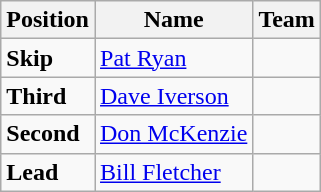<table class="wikitable">
<tr>
<th><strong>Position</strong></th>
<th><strong>Name</strong></th>
<th><strong>Team</strong></th>
</tr>
<tr>
<td><strong>Skip</strong></td>
<td><a href='#'>Pat Ryan</a></td>
<td></td>
</tr>
<tr>
<td><strong>Third</strong></td>
<td><a href='#'>Dave Iverson</a></td>
<td></td>
</tr>
<tr>
<td><strong>Second</strong></td>
<td><a href='#'>Don McKenzie</a></td>
<td></td>
</tr>
<tr>
<td><strong>Lead</strong></td>
<td><a href='#'>Bill Fletcher</a></td>
<td></td>
</tr>
</table>
